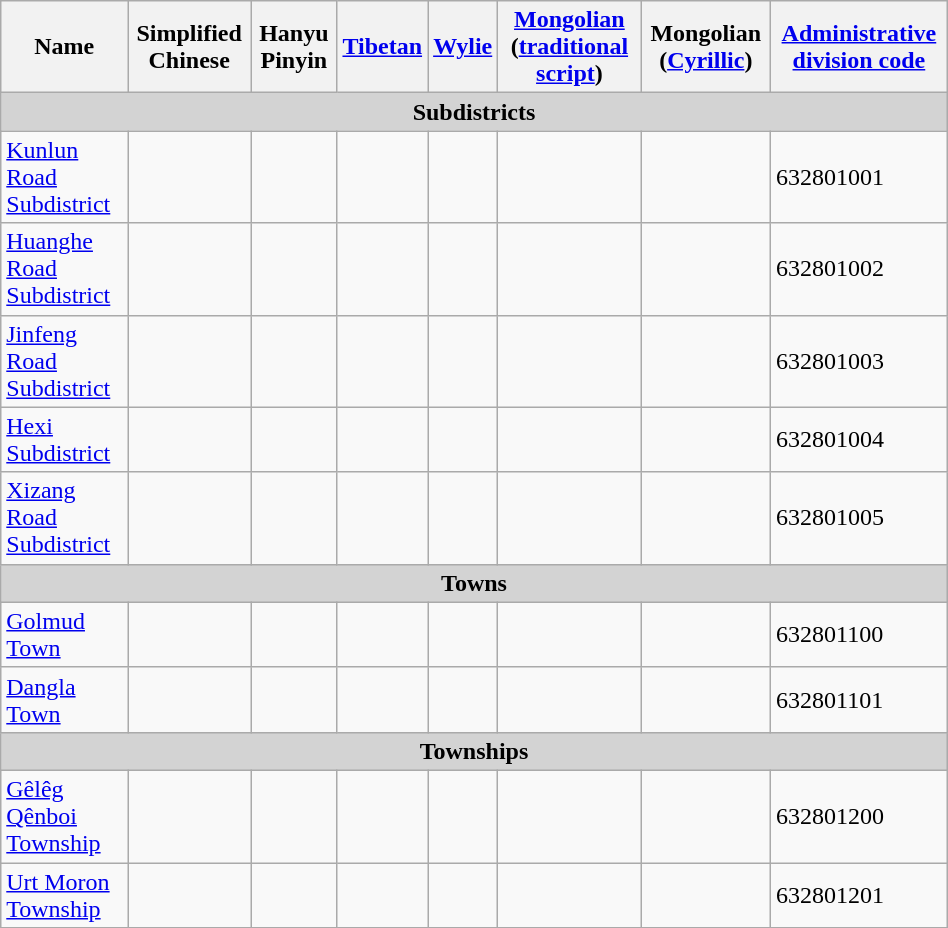<table class="wikitable" align="center" style="width:50%; border="1">
<tr>
<th>Name</th>
<th>Simplified Chinese</th>
<th>Hanyu Pinyin</th>
<th><a href='#'>Tibetan</a></th>
<th><a href='#'>Wylie</a></th>
<th><a href='#'>Mongolian</a> (<a href='#'>traditional script</a>)</th>
<th>Mongolian (<a href='#'>Cyrillic</a>)</th>
<th><a href='#'>Administrative division code</a></th>
</tr>
<tr>
<td colspan="8"  style="text-align:center; background:#d3d3d3;"><strong>Subdistricts</strong></td>
</tr>
<tr --------->
<td><a href='#'>Kunlun Road Subdistrict</a></td>
<td></td>
<td></td>
<td></td>
<td></td>
<td></td>
<td></td>
<td>632801001</td>
</tr>
<tr>
<td><a href='#'>Huanghe Road Subdistrict</a></td>
<td></td>
<td></td>
<td></td>
<td></td>
<td></td>
<td></td>
<td>632801002</td>
</tr>
<tr>
<td><a href='#'>Jinfeng Road Subdistrict</a></td>
<td></td>
<td></td>
<td></td>
<td></td>
<td></td>
<td></td>
<td>632801003</td>
</tr>
<tr>
<td><a href='#'>Hexi Subdistrict</a></td>
<td></td>
<td></td>
<td></td>
<td></td>
<td></td>
<td></td>
<td>632801004</td>
</tr>
<tr>
<td><a href='#'>Xizang Road Subdistrict</a></td>
<td></td>
<td></td>
<td></td>
<td></td>
<td></td>
<td></td>
<td>632801005</td>
</tr>
<tr>
<td colspan="8"  style="text-align:center; background:#d3d3d3;"><strong>Towns</strong></td>
</tr>
<tr --------->
<td><a href='#'>Golmud Town</a></td>
<td></td>
<td></td>
<td></td>
<td></td>
<td></td>
<td></td>
<td>632801100</td>
</tr>
<tr>
<td><a href='#'>Dangla Town</a></td>
<td></td>
<td></td>
<td></td>
<td></td>
<td></td>
<td></td>
<td>632801101</td>
</tr>
<tr>
<td colspan="8"  style="text-align:center; background:#d3d3d3;"><strong>Townships</strong></td>
</tr>
<tr --------->
<td><a href='#'>Gêlêg Qênboi Township</a></td>
<td></td>
<td></td>
<td></td>
<td></td>
<td></td>
<td></td>
<td>632801200</td>
</tr>
<tr>
<td><a href='#'>Urt Moron Township</a></td>
<td></td>
<td></td>
<td></td>
<td></td>
<td></td>
<td></td>
<td>632801201</td>
</tr>
<tr>
</tr>
</table>
